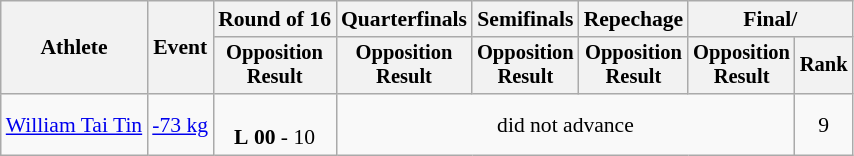<table class="wikitable" style="font-size:90%;">
<tr>
<th rowspan=2>Athlete</th>
<th rowspan=2>Event</th>
<th>Round of 16</th>
<th>Quarterfinals</th>
<th>Semifinals</th>
<th>Repechage</th>
<th colspan=2>Final/</th>
</tr>
<tr style="font-size:95%">
<th>Opposition<br>Result</th>
<th>Opposition<br>Result</th>
<th>Opposition<br>Result</th>
<th>Opposition<br>Result</th>
<th>Opposition<br>Result</th>
<th>Rank</th>
</tr>
<tr align=center>
<td align=left><a href='#'>William Tai Tin</a></td>
<td align=left><a href='#'>-73 kg</a></td>
<td><br><strong>L</strong> <strong>00</strong> - 10</td>
<td colspan=4>did not advance</td>
<td>9</td>
</tr>
</table>
